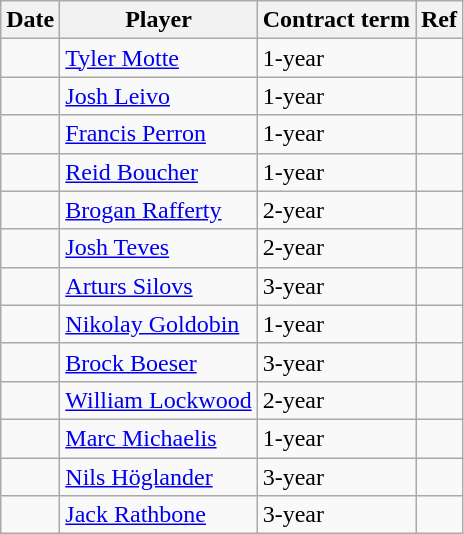<table class="wikitable">
<tr>
<th>Date</th>
<th>Player</th>
<th>Contract term</th>
<th>Ref</th>
</tr>
<tr>
<td></td>
<td><a href='#'>Tyler Motte</a></td>
<td>1-year</td>
<td></td>
</tr>
<tr>
<td></td>
<td><a href='#'>Josh Leivo</a></td>
<td>1-year</td>
<td></td>
</tr>
<tr>
<td></td>
<td><a href='#'>Francis Perron</a></td>
<td>1-year</td>
<td></td>
</tr>
<tr>
<td></td>
<td><a href='#'>Reid Boucher</a></td>
<td>1-year</td>
<td></td>
</tr>
<tr>
<td></td>
<td><a href='#'>Brogan Rafferty</a></td>
<td>2-year</td>
<td></td>
</tr>
<tr>
<td></td>
<td><a href='#'>Josh Teves</a></td>
<td>2-year</td>
<td></td>
</tr>
<tr>
<td></td>
<td><a href='#'>Arturs Silovs</a></td>
<td>3-year</td>
<td></td>
</tr>
<tr>
<td></td>
<td><a href='#'>Nikolay Goldobin</a></td>
<td>1-year</td>
<td></td>
</tr>
<tr>
<td></td>
<td><a href='#'>Brock Boeser</a></td>
<td>3-year</td>
<td></td>
</tr>
<tr>
<td></td>
<td><a href='#'>William Lockwood</a></td>
<td>2-year</td>
<td></td>
</tr>
<tr>
<td></td>
<td><a href='#'>Marc Michaelis</a></td>
<td>1-year</td>
<td></td>
</tr>
<tr>
<td></td>
<td><a href='#'>Nils Höglander</a></td>
<td>3-year</td>
<td></td>
</tr>
<tr>
<td></td>
<td><a href='#'>Jack Rathbone</a></td>
<td>3-year</td>
<td></td>
</tr>
</table>
